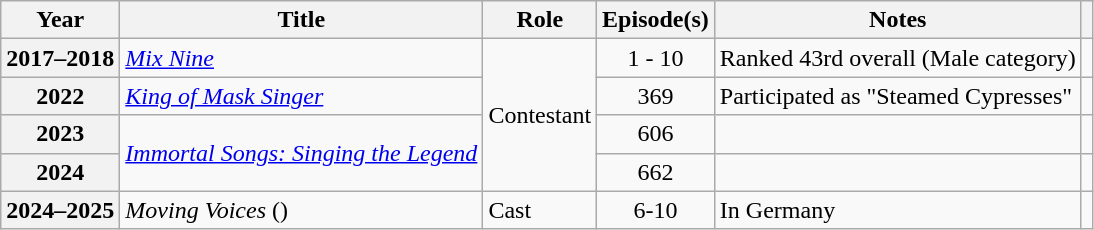<table class="wikitable plainrowheaders">
<tr>
<th scope="col">Year</th>
<th scope="col">Title</th>
<th scope="col">Role</th>
<th scope="col">Episode(s)</th>
<th scope="col">Notes</th>
<th scope="col"></th>
</tr>
<tr>
<th scope="row">2017–2018</th>
<td><em><a href='#'>Mix Nine</a></em></td>
<td rowspan="4">Contestant</td>
<td style="text-align:center">1 - 10</td>
<td>Ranked 43rd overall (Male category)</td>
<td style="text-align:center"></td>
</tr>
<tr>
<th scope="row">2022</th>
<td><em><a href='#'>King of Mask Singer</a></em></td>
<td style="text-align:center">369</td>
<td>Participated as "Steamed Cypresses"</td>
<td style="text-align:center"></td>
</tr>
<tr>
<th scope="row">2023</th>
<td rowspan="2"><em><a href='#'>Immortal Songs: Singing the Legend</a></em></td>
<td style="text-align:center">606</td>
<td></td>
<td style="text-align:center"></td>
</tr>
<tr>
<th scope="row">2024</th>
<td style="text-align:center">662</td>
<td></td>
<td style="text-align:center"></td>
</tr>
<tr>
<th scope="row">2024–2025</th>
<td><em>Moving Voices</em> ()</td>
<td>Cast</td>
<td style="text-align:center">6-10</td>
<td>In Germany</td>
<td style="text-align:center"></td>
</tr>
</table>
